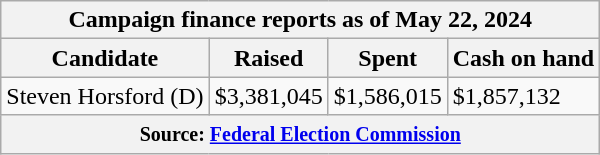<table class="wikitable sortable">
<tr>
<th colspan=4>Campaign finance reports as of May 22, 2024</th>
</tr>
<tr style="text-align:center;">
<th>Candidate</th>
<th>Raised</th>
<th>Spent</th>
<th>Cash on hand</th>
</tr>
<tr>
<td>Steven Horsford (D)</td>
<td>$3,381,045</td>
<td>$1,586,015</td>
<td>$1,857,132</td>
</tr>
<tr>
<th colspan="4"><small>Source: <a href='#'>Federal Election Commission</a></small></th>
</tr>
</table>
